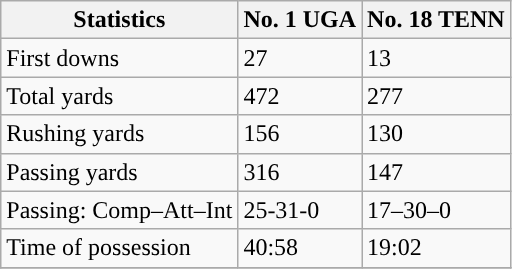<table class="wikitable" style="float: left;">
<tr>
<th>Statistics</th>
<th>No. 1 UGA</th>
<th>No. 18 TENN</th>
</tr>
<tr>
<td>First downs</td>
<td>27</td>
<td>13</td>
</tr>
<tr>
<td>Total yards</td>
<td>472</td>
<td>277</td>
</tr>
<tr>
<td>Rushing yards</td>
<td>156</td>
<td>130</td>
</tr>
<tr>
<td>Passing yards</td>
<td>316</td>
<td>147</td>
</tr>
<tr>
<td>Passing: Comp–Att–Int</td>
<td>25-31-0</td>
<td>17–30–0</td>
</tr>
<tr>
<td>Time of possession</td>
<td>40:58</td>
<td>19:02</td>
</tr>
<tr>
</tr>
</table>
